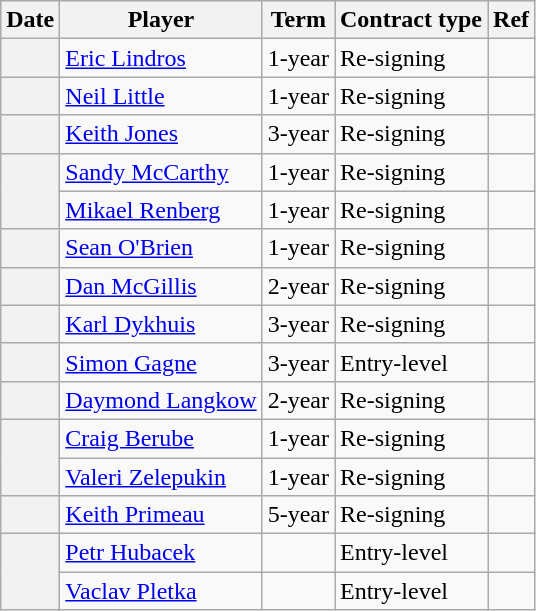<table class="wikitable plainrowheaders">
<tr style="background:#ddd; text-align:center;">
<th>Date</th>
<th>Player</th>
<th>Term</th>
<th>Contract type</th>
<th>Ref</th>
</tr>
<tr>
<th scope="row"></th>
<td><a href='#'>Eric Lindros</a></td>
<td>1-year</td>
<td>Re-signing</td>
<td></td>
</tr>
<tr>
<th scope="row"></th>
<td><a href='#'>Neil Little</a></td>
<td>1-year</td>
<td>Re-signing</td>
<td></td>
</tr>
<tr>
<th scope="row"></th>
<td><a href='#'>Keith Jones</a></td>
<td>3-year</td>
<td>Re-signing</td>
<td></td>
</tr>
<tr>
<th scope="row" rowspan=2></th>
<td><a href='#'>Sandy McCarthy</a></td>
<td>1-year</td>
<td>Re-signing</td>
<td></td>
</tr>
<tr>
<td><a href='#'>Mikael Renberg</a></td>
<td>1-year</td>
<td>Re-signing</td>
<td></td>
</tr>
<tr>
<th scope="row"></th>
<td><a href='#'>Sean O'Brien</a></td>
<td>1-year</td>
<td>Re-signing</td>
<td></td>
</tr>
<tr>
<th scope="row"></th>
<td><a href='#'>Dan McGillis</a></td>
<td>2-year</td>
<td>Re-signing</td>
<td></td>
</tr>
<tr>
<th scope="row"></th>
<td><a href='#'>Karl Dykhuis</a></td>
<td>3-year</td>
<td>Re-signing</td>
<td></td>
</tr>
<tr>
<th scope="row"></th>
<td><a href='#'>Simon Gagne</a></td>
<td>3-year</td>
<td>Entry-level</td>
<td></td>
</tr>
<tr>
<th scope="row"></th>
<td><a href='#'>Daymond Langkow</a></td>
<td>2-year</td>
<td>Re-signing</td>
<td></td>
</tr>
<tr>
<th scope="row" rowspan=2></th>
<td><a href='#'>Craig Berube</a></td>
<td>1-year</td>
<td>Re-signing</td>
<td></td>
</tr>
<tr>
<td><a href='#'>Valeri Zelepukin</a></td>
<td>1-year</td>
<td>Re-signing</td>
<td></td>
</tr>
<tr>
<th scope="row"></th>
<td><a href='#'>Keith Primeau</a></td>
<td>5-year</td>
<td>Re-signing</td>
<td></td>
</tr>
<tr>
<th scope="row" rowspan=2></th>
<td><a href='#'>Petr Hubacek</a></td>
<td></td>
<td>Entry-level</td>
<td></td>
</tr>
<tr>
<td><a href='#'>Vaclav Pletka</a></td>
<td></td>
<td>Entry-level</td>
<td></td>
</tr>
</table>
